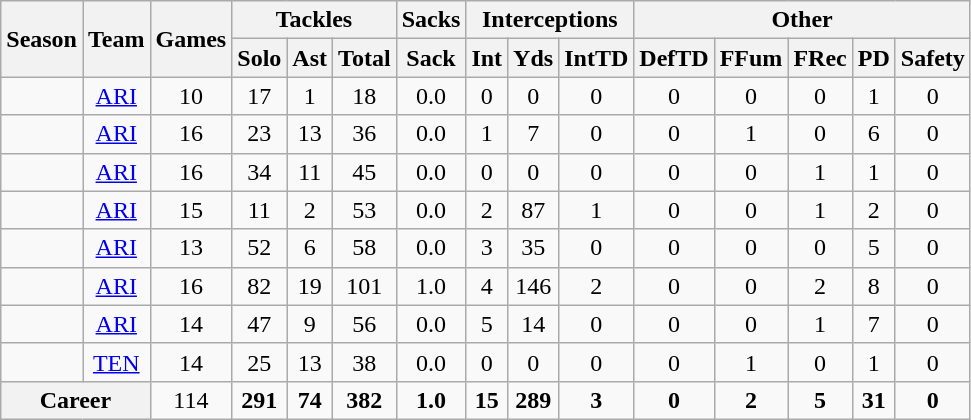<table class="wikitable" style="text-align: center;">
<tr>
<th rowspan="2">Season</th>
<th rowspan="2">Team</th>
<th rowspan="2">Games</th>
<th colspan="3">Tackles</th>
<th>Sacks</th>
<th colspan="3">Interceptions</th>
<th colspan="5">Other</th>
</tr>
<tr>
<th>Solo</th>
<th>Ast</th>
<th>Total</th>
<th>Sack</th>
<th>Int</th>
<th>Yds</th>
<th>IntTD</th>
<th>DefTD</th>
<th>FFum</th>
<th>FRec</th>
<th>PD</th>
<th>Safety</th>
</tr>
<tr>
<td></td>
<td><a href='#'>ARI</a></td>
<td>10</td>
<td>17</td>
<td>1</td>
<td>18</td>
<td>0.0</td>
<td>0</td>
<td>0</td>
<td>0</td>
<td>0</td>
<td>0</td>
<td>0</td>
<td>1</td>
<td>0</td>
</tr>
<tr>
<td></td>
<td><a href='#'>ARI</a></td>
<td>16</td>
<td>23</td>
<td>13</td>
<td>36</td>
<td>0.0</td>
<td>1</td>
<td>7</td>
<td>0</td>
<td>0</td>
<td>1</td>
<td>0</td>
<td>6</td>
<td>0</td>
</tr>
<tr>
<td></td>
<td><a href='#'>ARI</a></td>
<td>16</td>
<td>34</td>
<td>11</td>
<td>45</td>
<td>0.0</td>
<td>0</td>
<td>0</td>
<td>0</td>
<td>0</td>
<td>0</td>
<td>1</td>
<td>1</td>
<td>0</td>
</tr>
<tr>
<td></td>
<td><a href='#'>ARI</a></td>
<td>15</td>
<td>11</td>
<td>2</td>
<td>53</td>
<td>0.0</td>
<td>2</td>
<td>87</td>
<td>1</td>
<td>0</td>
<td>0</td>
<td>1</td>
<td>2</td>
<td>0</td>
</tr>
<tr>
<td></td>
<td><a href='#'>ARI</a></td>
<td>13</td>
<td>52</td>
<td>6</td>
<td>58</td>
<td>0.0</td>
<td>3</td>
<td>35</td>
<td>0</td>
<td>0</td>
<td>0</td>
<td>0</td>
<td>5</td>
<td>0</td>
</tr>
<tr>
<td></td>
<td><a href='#'>ARI</a></td>
<td>16</td>
<td>82</td>
<td>19</td>
<td>101</td>
<td>1.0</td>
<td>4</td>
<td>146</td>
<td>2</td>
<td>0</td>
<td>0</td>
<td>2</td>
<td>8</td>
<td>0</td>
</tr>
<tr>
<td></td>
<td><a href='#'>ARI</a></td>
<td>14</td>
<td>47</td>
<td>9</td>
<td>56</td>
<td>0.0</td>
<td>5</td>
<td>14</td>
<td>0</td>
<td>0</td>
<td>0</td>
<td>1</td>
<td>7</td>
<td>0</td>
</tr>
<tr>
<td></td>
<td><a href='#'>TEN</a></td>
<td>14</td>
<td>25</td>
<td>13</td>
<td>38</td>
<td>0.0</td>
<td>0</td>
<td>0</td>
<td>0</td>
<td>0</td>
<td>1</td>
<td>0</td>
<td>1</td>
<td>0</td>
</tr>
<tr>
<th colspan="2">Career</th>
<td>114</td>
<td><strong>291</strong></td>
<td><strong>74</strong></td>
<td><strong>382</strong></td>
<td><strong>1.0</strong></td>
<td><strong>15</strong></td>
<td><strong>289</strong></td>
<td><strong>3</strong></td>
<td><strong>0</strong></td>
<td><strong>2</strong></td>
<td><strong>5</strong></td>
<td><strong>31</strong></td>
<td><strong>0</strong></td>
</tr>
</table>
